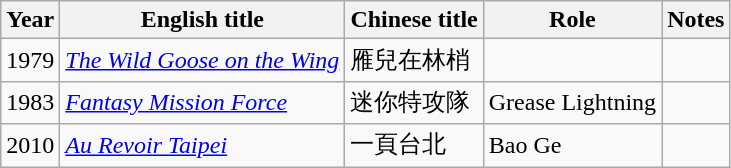<table class="wikitable sortable">
<tr>
<th>Year</th>
<th>English title</th>
<th>Chinese title</th>
<th>Role</th>
<th class="unsortable">Notes</th>
</tr>
<tr>
<td>1979</td>
<td><em><a href='#'>The Wild Goose on the Wing</a></em></td>
<td>雁兒在林梢</td>
<td></td>
<td></td>
</tr>
<tr>
<td>1983</td>
<td><em><a href='#'>Fantasy Mission Force</a></em></td>
<td>迷你特攻隊</td>
<td>Grease Lightning</td>
<td></td>
</tr>
<tr>
<td>2010</td>
<td><em><a href='#'>Au Revoir Taipei</a></em></td>
<td>一頁台北</td>
<td>Bao Ge</td>
<td></td>
</tr>
</table>
